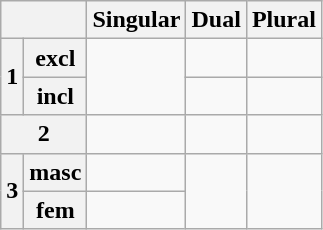<table class="wikitable">
<tr>
<th colspan="2"></th>
<th>Singular</th>
<th>Dual</th>
<th>Plural</th>
</tr>
<tr>
<th rowspan="2">1</th>
<th>excl</th>
<td rowspan="2"></td>
<td></td>
<td></td>
</tr>
<tr>
<th>incl</th>
<td></td>
<td></td>
</tr>
<tr>
<th colspan="2">2</th>
<td></td>
<td></td>
<td></td>
</tr>
<tr>
<th rowspan="2">3</th>
<th>masc</th>
<td></td>
<td rowspan="2"></td>
<td rowspan="2"></td>
</tr>
<tr>
<th>fem</th>
<td></td>
</tr>
</table>
